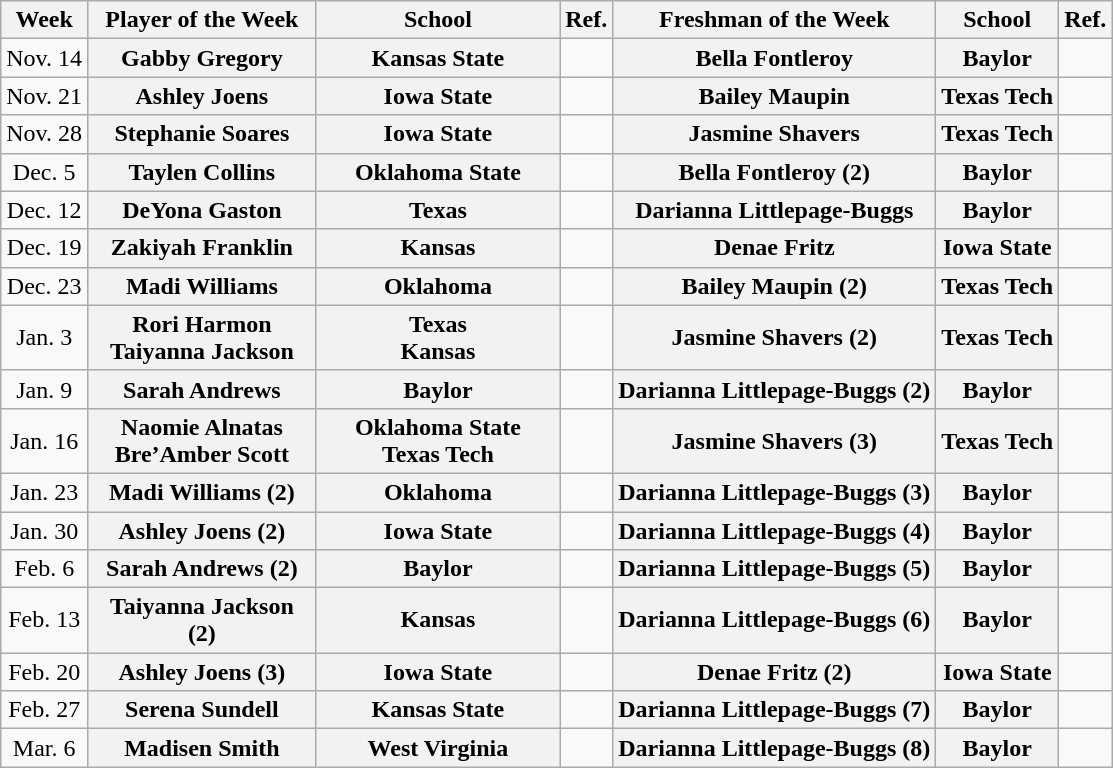<table class=wikitable style="text-align:center">
<tr>
<th>Week</th>
<th>Player of the Week</th>
<th>School</th>
<th>Ref.</th>
<th>Freshman of the Week</th>
<th>School</th>
<th>Ref.</th>
</tr>
<tr>
<td>Nov. 14</td>
<th style=>Gabby Gregory</th>
<th style=>Kansas State</th>
<td></td>
<th style=>Bella Fontleroy</th>
<th style=>Baylor</th>
<td></td>
</tr>
<tr>
<td>Nov. 21</td>
<th style=>Ashley Joens</th>
<th style=>Iowa State</th>
<td></td>
<th style=>Bailey Maupin</th>
<th style=>Texas Tech</th>
<td></td>
</tr>
<tr>
<td>Nov. 28</td>
<th style=>Stephanie Soares</th>
<th style=>Iowa State</th>
<td></td>
<th style=>Jasmine Shavers</th>
<th style=>Texas Tech</th>
<td></td>
</tr>
<tr>
<td>Dec. 5</td>
<th style=>Taylen Collins</th>
<th style=>Oklahoma State</th>
<td></td>
<th style=>Bella Fontleroy (2)</th>
<th style=>Baylor</th>
<td></td>
</tr>
<tr>
<td>Dec. 12</td>
<th style=>DeYona Gaston</th>
<th style=>Texas</th>
<td></td>
<th style=>Darianna Littlepage-Buggs</th>
<th style=>Baylor</th>
<td></td>
</tr>
<tr>
<td>Dec. 19</td>
<th style=>Zakiyah Franklin</th>
<th style=>Kansas</th>
<td></td>
<th style=>Denae Fritz</th>
<th style=>Iowa State</th>
<td></td>
</tr>
<tr>
<td>Dec. 23</td>
<th style=>Madi Williams</th>
<th style=>Oklahoma</th>
<td></td>
<th style=>Bailey Maupin (2)</th>
<th style=>Texas Tech</th>
<td></td>
</tr>
<tr>
<td>Jan. 3</td>
<th width=145>Rori Harmon<br>Taiyanna Jackson</th>
<th width=135>Texas<br>Kansas</th>
<td></td>
<th style=>Jasmine Shavers (2)</th>
<th style=>Texas Tech</th>
<td></td>
</tr>
<tr>
<td>Jan. 9</td>
<th style=>Sarah Andrews</th>
<th style=>Baylor</th>
<td></td>
<th style=>Darianna Littlepage-Buggs (2)</th>
<th style=>Baylor</th>
<td></td>
</tr>
<tr>
<td>Jan. 16</td>
<th width=145>Naomie Alnatas<br>Bre’Amber Scott</th>
<th width=155>Oklahoma State<br>Texas Tech</th>
<td></td>
<th style=>Jasmine Shavers (3)</th>
<th style=>Texas Tech</th>
<td></td>
</tr>
<tr>
<td>Jan. 23</td>
<th style=>Madi Williams (2)</th>
<th style=>Oklahoma</th>
<td></td>
<th style=>Darianna Littlepage-Buggs (3)</th>
<th style=>Baylor</th>
<td></td>
</tr>
<tr>
<td>Jan. 30</td>
<th style=>Ashley Joens (2)</th>
<th style=>Iowa State</th>
<td></td>
<th style=>Darianna Littlepage-Buggs (4)</th>
<th style=>Baylor</th>
<td></td>
</tr>
<tr>
<td>Feb. 6</td>
<th style=>Sarah Andrews (2)</th>
<th style=>Baylor</th>
<td></td>
<th style=>Darianna Littlepage-Buggs (5)</th>
<th style=>Baylor</th>
<td></td>
</tr>
<tr>
<td>Feb. 13</td>
<th style=>Taiyanna Jackson (2)</th>
<th style=>Kansas</th>
<td></td>
<th style=>Darianna Littlepage-Buggs (6)</th>
<th style=>Baylor</th>
<td></td>
</tr>
<tr>
<td>Feb. 20</td>
<th style=>Ashley Joens (3)</th>
<th style=>Iowa State</th>
<td></td>
<th style=>Denae Fritz (2)</th>
<th style=>Iowa State</th>
<td></td>
</tr>
<tr>
<td>Feb. 27</td>
<th style=>Serena Sundell</th>
<th style=>Kansas State</th>
<td></td>
<th style=>Darianna Littlepage-Buggs (7)</th>
<th style=>Baylor</th>
<td></td>
</tr>
<tr>
<td>Mar. 6</td>
<th style=>Madisen Smith</th>
<th style=>West Virginia</th>
<td></td>
<th style=>Darianna Littlepage-Buggs (8)</th>
<th style=>Baylor</th>
<td></td>
</tr>
</table>
